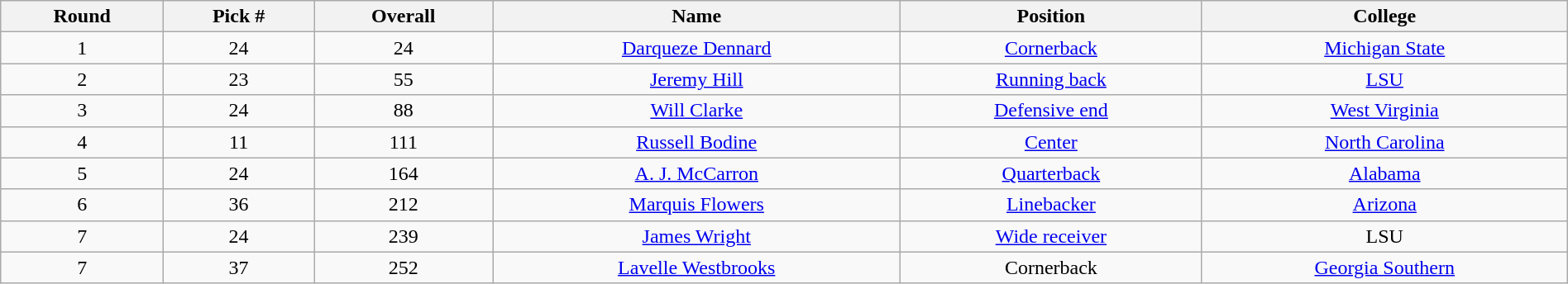<table class="wikitable sortable sortable" style="width: 100%; text-align:center">
<tr>
<th>Round</th>
<th>Pick #</th>
<th>Overall</th>
<th>Name</th>
<th>Position</th>
<th>College</th>
</tr>
<tr>
<td>1</td>
<td>24</td>
<td>24</td>
<td><a href='#'>Darqueze Dennard</a></td>
<td><a href='#'>Cornerback</a></td>
<td><a href='#'>Michigan State</a></td>
</tr>
<tr>
<td>2</td>
<td>23</td>
<td>55</td>
<td><a href='#'>Jeremy Hill</a></td>
<td><a href='#'>Running back</a></td>
<td><a href='#'>LSU</a></td>
</tr>
<tr>
<td>3</td>
<td>24</td>
<td>88</td>
<td><a href='#'>Will Clarke</a></td>
<td><a href='#'>Defensive end</a></td>
<td><a href='#'>West Virginia</a></td>
</tr>
<tr>
<td>4</td>
<td>11</td>
<td>111</td>
<td><a href='#'>Russell Bodine</a></td>
<td><a href='#'>Center</a></td>
<td><a href='#'>North Carolina</a></td>
</tr>
<tr>
<td>5</td>
<td>24</td>
<td>164</td>
<td><a href='#'>A. J. McCarron</a></td>
<td><a href='#'>Quarterback</a></td>
<td><a href='#'>Alabama</a></td>
</tr>
<tr>
<td>6</td>
<td>36</td>
<td>212</td>
<td><a href='#'>Marquis Flowers</a></td>
<td><a href='#'>Linebacker</a></td>
<td><a href='#'>Arizona</a></td>
</tr>
<tr>
<td>7</td>
<td>24</td>
<td>239</td>
<td><a href='#'>James Wright</a></td>
<td><a href='#'>Wide receiver</a></td>
<td>LSU</td>
</tr>
<tr>
<td>7</td>
<td>37</td>
<td>252</td>
<td><a href='#'>Lavelle Westbrooks</a></td>
<td>Cornerback</td>
<td><a href='#'>Georgia Southern</a></td>
</tr>
</table>
